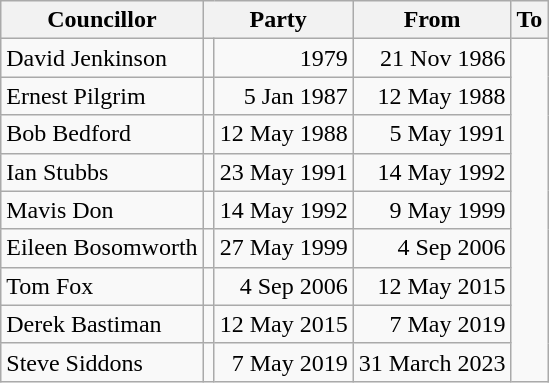<table class=wikitable>
<tr>
<th>Councillor</th>
<th colspan=2>Party</th>
<th>From</th>
<th>To</th>
</tr>
<tr>
<td>David Jenkinson</td>
<td></td>
<td align=right>1979</td>
<td align=right>21 Nov 1986</td>
</tr>
<tr>
<td>Ernest Pilgrim</td>
<td></td>
<td align=right>5 Jan 1987</td>
<td align=right>12 May 1988</td>
</tr>
<tr>
<td>Bob Bedford</td>
<td></td>
<td align=right>12 May 1988</td>
<td align=right>5 May 1991</td>
</tr>
<tr>
<td>Ian Stubbs</td>
<td></td>
<td align=right>23 May 1991</td>
<td align=right>14 May 1992</td>
</tr>
<tr>
<td>Mavis Don</td>
<td></td>
<td align=right>14 May 1992</td>
<td align=right>9 May 1999</td>
</tr>
<tr>
<td>Eileen Bosomworth</td>
<td></td>
<td align=right>27 May 1999</td>
<td align=right>4 Sep 2006</td>
</tr>
<tr>
<td>Tom Fox</td>
<td></td>
<td align=right>4 Sep 2006</td>
<td align=right>12 May 2015</td>
</tr>
<tr>
<td>Derek Bastiman</td>
<td></td>
<td align=right>12 May 2015</td>
<td align=right>7 May 2019</td>
</tr>
<tr>
<td>Steve Siddons</td>
<td></td>
<td align=right>7 May 2019</td>
<td align=right>31 March 2023</td>
</tr>
</table>
